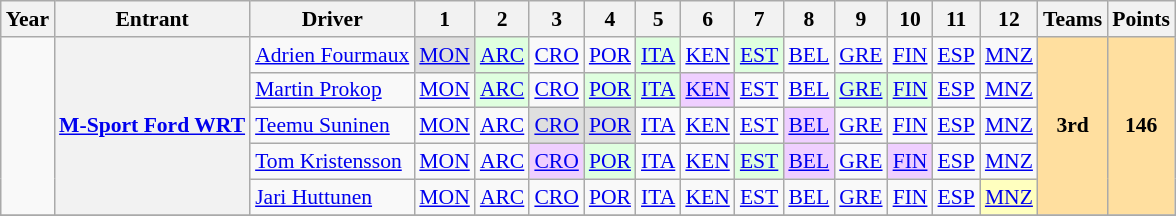<table class="wikitable" style="text-align:center; font-size:90%">
<tr>
<th>Year</th>
<th>Entrant</th>
<th>Driver</th>
<th>1</th>
<th>2</th>
<th>3</th>
<th>4</th>
<th>5</th>
<th>6</th>
<th>7</th>
<th>8</th>
<th>9</th>
<th>10</th>
<th>11</th>
<th>12</th>
<th>Teams</th>
<th>Points</th>
</tr>
<tr>
<td rowspan="5"></td>
<th rowspan="5"><a href='#'>M-Sport Ford WRT</a></th>
<td align="left"> <a href='#'>Adrien Fourmaux</a></td>
<td style="background:#DFDFDF;"><a href='#'>MON</a><br></td>
<td style="background:#DFFFDF;"><a href='#'>ARC</a><br></td>
<td><a href='#'>CRO</a></td>
<td><a href='#'>POR</a></td>
<td style="background:#DFFFDF;"><a href='#'>ITA</a><br></td>
<td><a href='#'>KEN</a></td>
<td style="background:#dfffdf;"><a href='#'>EST</a><br></td>
<td><a href='#'>BEL</a></td>
<td><a href='#'>GRE</a></td>
<td><a href='#'>FIN</a></td>
<td><a href='#'>ESP</a></td>
<td><a href='#'>MNZ</a></td>
<th rowspan="5" style="background:#FFDF9F;">3rd</th>
<th rowspan="5" style="background:#FFDF9F;">146</th>
</tr>
<tr>
<td align="left"> <a href='#'>Martin Prokop</a></td>
<td><a href='#'>MON</a></td>
<td style="background:#DFFFDF;"><a href='#'>ARC</a><br></td>
<td><a href='#'>CRO</a></td>
<td style="background:#DFFFDF;"><a href='#'>POR</a><br></td>
<td style="background:#DFFFDF;"><a href='#'>ITA</a><br></td>
<td style="background:#EFCFFF;"><a href='#'>KEN</a><br></td>
<td><a href='#'>EST</a></td>
<td><a href='#'>BEL</a></td>
<td style="background:#DFFFDF;"><a href='#'>GRE</a><br></td>
<td style="background:#DFFFDF;"><a href='#'>FIN</a><br></td>
<td><a href='#'>ESP</a></td>
<td><a href='#'>MNZ</a></td>
</tr>
<tr>
<td align="left"> <a href='#'>Teemu Suninen</a></td>
<td><a href='#'>MON</a></td>
<td><a href='#'>ARC</a></td>
<td style="background:#DFDFDF;"><a href='#'>CRO</a><br></td>
<td style="background:#DFDFDF;"><a href='#'>POR</a><br></td>
<td><a href='#'>ITA</a></td>
<td><a href='#'>KEN</a></td>
<td><a href='#'>EST</a></td>
<td style="background:#EFCFFF;"><a href='#'>BEL</a><br></td>
<td><a href='#'>GRE</a></td>
<td><a href='#'>FIN</a></td>
<td><a href='#'>ESP</a></td>
<td><a href='#'>MNZ</a></td>
</tr>
<tr>
<td align="left"> <a href='#'>Tom Kristensson</a></td>
<td><a href='#'>MON</a></td>
<td><a href='#'>ARC</a></td>
<td style="background:#EFCFFF;"><a href='#'>CRO</a><br></td>
<td style="background:#DFFFDF;"><a href='#'>POR</a><br></td>
<td><a href='#'>ITA</a></td>
<td><a href='#'>KEN</a></td>
<td style="background:#dfffdf;"><a href='#'>EST</a><br></td>
<td style="background:#EFCFFF;"><a href='#'>BEL</a><br></td>
<td><a href='#'>GRE</a></td>
<td style="background:#EFCFFF;"><a href='#'>FIN</a><br></td>
<td><a href='#'>ESP</a></td>
<td><a href='#'>MNZ</a></td>
</tr>
<tr>
<td align="left"> <a href='#'>Jari Huttunen</a></td>
<td><a href='#'>MON</a></td>
<td><a href='#'>ARC</a></td>
<td><a href='#'>CRO</a></td>
<td><a href='#'>POR</a></td>
<td><a href='#'>ITA</a></td>
<td><a href='#'>KEN</a></td>
<td><a href='#'>EST</a></td>
<td><a href='#'>BEL</a></td>
<td><a href='#'>GRE</a></td>
<td><a href='#'>FIN</a></td>
<td><a href='#'>ESP</a></td>
<td style="background:#FFFFBF"><a href='#'>MNZ</a><br></td>
</tr>
<tr>
</tr>
</table>
